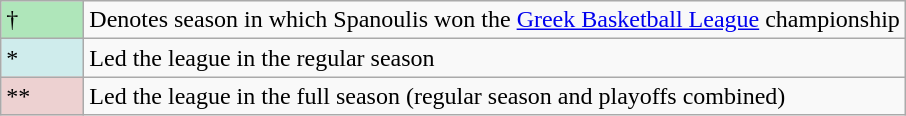<table class="wikitable">
<tr>
<td style="background:#AFE6BA; width:3em;">†</td>
<td>Denotes season in which Spanoulis won the <a href='#'>Greek Basketball League</a> championship</td>
</tr>
<tr>
<td style="background:#CFECEC; width:1em">*</td>
<td>Led the league in the regular season</td>
</tr>
<tr>
<td style="background:#EDD1D1; width:1em">**</td>
<td>Led the league in the full season (regular season and playoffs combined)</td>
</tr>
</table>
